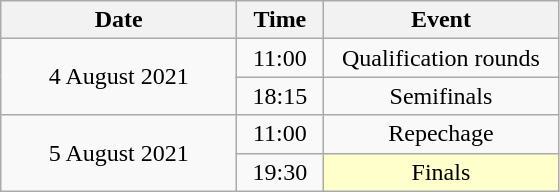<table class = "wikitable" style="text-align:center;">
<tr>
<th width=150>Date</th>
<th width=50>Time</th>
<th width=150>Event</th>
</tr>
<tr>
<td rowspan=2>4 August 2021</td>
<td>11:00</td>
<td>Qualification rounds</td>
</tr>
<tr>
<td>18:15</td>
<td>Semifinals</td>
</tr>
<tr>
<td rowspan=2>5 August 2021</td>
<td>11:00</td>
<td>Repechage</td>
</tr>
<tr>
<td>19:30</td>
<td bgcolor=ffffcc>Finals</td>
</tr>
</table>
